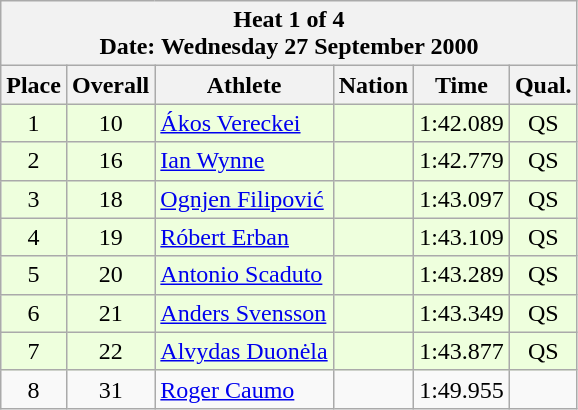<table class="wikitable sortable">
<tr>
<th colspan=6>Heat 1 of 4 <br> Date: Wednesday 27 September 2000</th>
</tr>
<tr>
<th rowspan=1>Place</th>
<th rowspan=1>Overall</th>
<th rowspan=1>Athlete</th>
<th rowspan=1>Nation</th>
<th rowspan=1>Time</th>
<th rowspan=1>Qual.</th>
</tr>
<tr bgcolor = "eeffdd">
<td align="center">1</td>
<td align="center">10</td>
<td align="left"><a href='#'>Ákos Vereckei</a></td>
<td align="left"></td>
<td align="center">1:42.089</td>
<td align="center">QS</td>
</tr>
<tr bgcolor = "eeffdd">
<td align="center">2</td>
<td align="center">16</td>
<td align="left"><a href='#'>Ian Wynne</a></td>
<td align="left"></td>
<td align="center">1:42.779</td>
<td align="center">QS</td>
</tr>
<tr bgcolor = "eeffdd">
<td align="center">3</td>
<td align="center">18</td>
<td align="left"><a href='#'>Ognjen Filipović</a></td>
<td align="left"></td>
<td align="center">1:43.097</td>
<td align="center">QS</td>
</tr>
<tr bgcolor = "eeffdd">
<td align="center">4</td>
<td align="center">19</td>
<td align="left"><a href='#'>Róbert Erban</a></td>
<td align="left"></td>
<td align="center">1:43.109</td>
<td align="center">QS</td>
</tr>
<tr bgcolor = "eeffdd">
<td align="center">5</td>
<td align="center">20</td>
<td align="left"><a href='#'>Antonio Scaduto</a></td>
<td align="left"></td>
<td align="center">1:43.289</td>
<td align="center">QS</td>
</tr>
<tr bgcolor = "eeffdd">
<td align="center">6</td>
<td align="center">21</td>
<td align="left"><a href='#'>Anders Svensson</a></td>
<td align="left"></td>
<td align="center">1:43.349</td>
<td align="center">QS</td>
</tr>
<tr bgcolor = "eeffdd">
<td align="center">7</td>
<td align="center">22</td>
<td align="left"><a href='#'>Alvydas Duonėla</a></td>
<td align="left"></td>
<td align="center">1:43.877</td>
<td align="center">QS</td>
</tr>
<tr>
<td align="center">8</td>
<td align="center">31</td>
<td align="left"><a href='#'>Roger Caumo</a></td>
<td align="left"></td>
<td align="center">1:49.955</td>
<td align="center"></td>
</tr>
</table>
